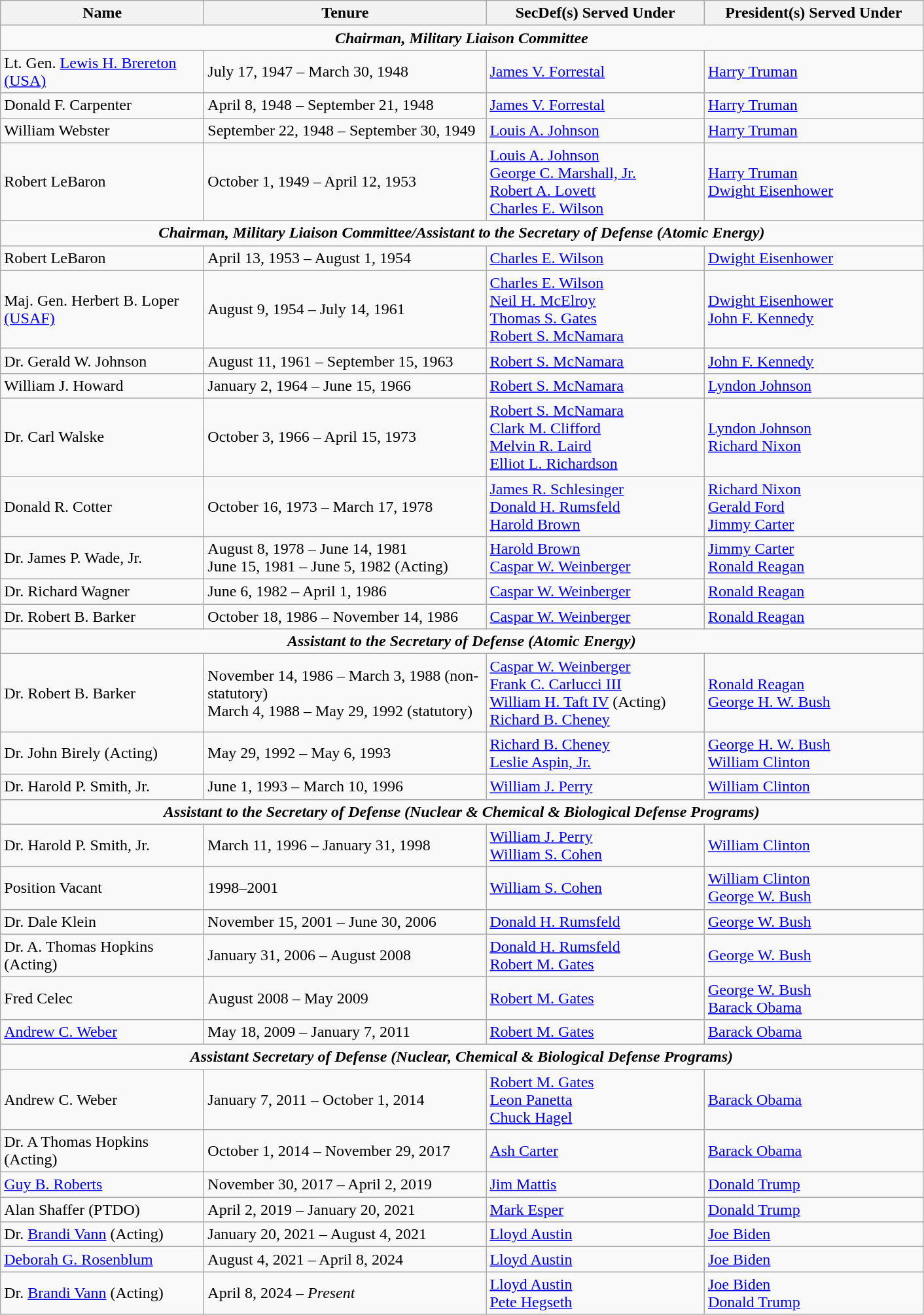<table class="wikitable">
<tr>
<th scope="col" width="200">Name</th>
<th scope="col" width="280">Tenure</th>
<th scope="col" width="215">SecDef(s) Served Under</th>
<th scope="col" width="215">President(s) Served Under</th>
</tr>
<tr>
<td colspan="4" align="center"><strong><em>Chairman, Military Liaison Committee</em></strong></td>
</tr>
<tr>
<td>Lt. Gen. <a href='#'>Lewis H. Brereton</a> <a href='#'>(USA)</a></td>
<td>July 17, 1947 – March 30, 1948</td>
<td><a href='#'>James V. Forrestal</a></td>
<td><a href='#'>Harry Truman</a></td>
</tr>
<tr>
<td>Donald F. Carpenter</td>
<td>April 8, 1948 – September 21, 1948</td>
<td><a href='#'>James V. Forrestal</a></td>
<td><a href='#'>Harry Truman</a></td>
</tr>
<tr>
<td>William Webster</td>
<td>September 22, 1948 – September 30, 1949</td>
<td><a href='#'>Louis A. Johnson</a></td>
<td><a href='#'>Harry Truman</a></td>
</tr>
<tr>
<td>Robert LeBaron</td>
<td>October 1, 1949 – April 12, 1953</td>
<td><a href='#'>Louis A. Johnson</a> <br> <a href='#'>George C. Marshall, Jr.</a> <br> <a href='#'>Robert A. Lovett</a> <br><a href='#'>Charles E. Wilson</a></td>
<td><a href='#'>Harry Truman</a> <br> <a href='#'>Dwight Eisenhower</a></td>
</tr>
<tr>
<td colspan="4" align="center"><strong><em>Chairman, Military Liaison Committee/Assistant to the Secretary of Defense (Atomic Energy)</em></strong></td>
</tr>
<tr>
<td>Robert LeBaron</td>
<td>April 13, 1953 – August 1, 1954</td>
<td><a href='#'>Charles E. Wilson</a></td>
<td><a href='#'>Dwight Eisenhower</a></td>
</tr>
<tr>
<td>Maj. Gen. Herbert B. Loper <a href='#'>(USAF)</a></td>
<td>August 9, 1954 – July 14, 1961</td>
<td><a href='#'>Charles E. Wilson</a> <br> <a href='#'>Neil H. McElroy</a> <br> <a href='#'>Thomas S. Gates</a>  <br> <a href='#'>Robert S. McNamara</a></td>
<td><a href='#'>Dwight Eisenhower</a> <br> <a href='#'>John F. Kennedy</a></td>
</tr>
<tr>
<td>Dr. Gerald W. Johnson</td>
<td>August 11, 1961 – September 15, 1963</td>
<td><a href='#'>Robert S. McNamara</a></td>
<td><a href='#'>John F. Kennedy</a></td>
</tr>
<tr>
<td>William J. Howard</td>
<td>January 2, 1964 – June 15, 1966</td>
<td><a href='#'>Robert S. McNamara</a></td>
<td><a href='#'>Lyndon Johnson</a></td>
</tr>
<tr>
<td>Dr. Carl Walske</td>
<td>October 3, 1966 – April 15, 1973</td>
<td><a href='#'>Robert S. McNamara</a> <br> <a href='#'>Clark M. Clifford</a> <br> <a href='#'>Melvin R. Laird</a> <br> <a href='#'>Elliot L. Richardson</a></td>
<td><a href='#'>Lyndon Johnson</a> <br> <a href='#'>Richard Nixon</a></td>
</tr>
<tr>
<td>Donald R. Cotter</td>
<td>October 16, 1973 – March 17, 1978</td>
<td><a href='#'>James R. Schlesinger</a> <br> <a href='#'>Donald H. Rumsfeld</a> <br> <a href='#'>Harold Brown</a></td>
<td><a href='#'>Richard Nixon</a> <br> <a href='#'>Gerald Ford</a> <br> <a href='#'>Jimmy Carter</a></td>
</tr>
<tr>
<td>Dr. James P. Wade, Jr.</td>
<td>August 8, 1978 – June 14, 1981 <br> June 15, 1981 – June 5, 1982 (Acting)</td>
<td><a href='#'>Harold Brown</a> <br> <a href='#'>Caspar W. Weinberger</a></td>
<td><a href='#'>Jimmy Carter</a> <br> <a href='#'>Ronald Reagan</a></td>
</tr>
<tr>
<td>Dr. Richard Wagner</td>
<td>June 6, 1982 – April 1, 1986</td>
<td><a href='#'>Caspar W. Weinberger</a></td>
<td><a href='#'>Ronald Reagan</a></td>
</tr>
<tr>
<td>Dr. Robert B. Barker</td>
<td>October 18, 1986 – November 14, 1986</td>
<td><a href='#'>Caspar W. Weinberger</a></td>
<td><a href='#'>Ronald Reagan</a></td>
</tr>
<tr>
<td colspan="4" align="center"><strong><em>Assistant to the Secretary of Defense (Atomic Energy)</em></strong></td>
</tr>
<tr>
<td>Dr. Robert B. Barker</td>
<td>November 14, 1986 – March 3, 1988 (non-statutory) <br> March 4, 1988 – May 29, 1992 (statutory)</td>
<td><a href='#'>Caspar W. Weinberger</a> <br> <a href='#'>Frank C. Carlucci III</a> <br> <a href='#'>William H. Taft IV</a> (Acting) <br> <a href='#'>Richard B. Cheney</a></td>
<td><a href='#'>Ronald Reagan</a> <br> <a href='#'>George H. W. Bush</a></td>
</tr>
<tr>
<td>Dr. John Birely (Acting)</td>
<td>May 29, 1992 – May 6, 1993</td>
<td><a href='#'>Richard B. Cheney</a> <br> <a href='#'>Leslie Aspin, Jr.</a></td>
<td><a href='#'>George H. W. Bush</a> <br> <a href='#'>William Clinton</a></td>
</tr>
<tr>
<td>Dr. Harold P. Smith, Jr.</td>
<td>June 1, 1993 – March 10, 1996</td>
<td><a href='#'>William J. Perry</a></td>
<td><a href='#'>William Clinton</a></td>
</tr>
<tr>
<td colspan="4" align="center"><strong><em>Assistant to the Secretary of Defense (Nuclear & Chemical & Biological Defense Programs)</em></strong></td>
</tr>
<tr>
<td>Dr. Harold P. Smith, Jr.</td>
<td>March 11, 1996 – January 31, 1998</td>
<td><a href='#'>William J. Perry</a> <br> <a href='#'>William S. Cohen</a></td>
<td><a href='#'>William Clinton</a></td>
</tr>
<tr>
<td>Position Vacant</td>
<td>1998–2001</td>
<td><a href='#'>William S. Cohen</a></td>
<td><a href='#'>William Clinton</a> <br> <a href='#'>George W. Bush</a></td>
</tr>
<tr>
<td>Dr. Dale Klein</td>
<td>November 15, 2001 – June 30, 2006</td>
<td><a href='#'>Donald H. Rumsfeld</a></td>
<td><a href='#'>George W. Bush</a></td>
</tr>
<tr>
<td>Dr. A. Thomas Hopkins (Acting)</td>
<td>January 31, 2006 – August 2008</td>
<td><a href='#'>Donald H. Rumsfeld</a><br> <a href='#'>Robert M. Gates</a></td>
<td><a href='#'>George W. Bush</a></td>
</tr>
<tr>
<td>Fred Celec</td>
<td>August 2008 – May 2009</td>
<td><a href='#'>Robert M. Gates</a></td>
<td><a href='#'>George W. Bush</a> <br> <a href='#'>Barack Obama</a></td>
</tr>
<tr>
<td><a href='#'>Andrew C. Weber</a></td>
<td>May 18, 2009 – January 7, 2011</td>
<td><a href='#'>Robert M. Gates</a></td>
<td><a href='#'>Barack Obama</a></td>
</tr>
<tr>
<td colspan="4" align="center"><strong><em>Assistant Secretary of Defense (Nuclear, Chemical & Biological Defense Programs)</em></strong></td>
</tr>
<tr>
<td>Andrew C. Weber</td>
<td>January 7, 2011 – October 1, 2014</td>
<td><a href='#'>Robert M. Gates</a> <br> <a href='#'>Leon Panetta</a> <br> <a href='#'>Chuck Hagel</a></td>
<td><a href='#'>Barack Obama</a></td>
</tr>
<tr>
<td>Dr. A Thomas Hopkins (Acting)</td>
<td>October 1, 2014 – November 29, 2017</td>
<td><a href='#'>Ash Carter</a></td>
<td><a href='#'>Barack Obama</a></td>
</tr>
<tr>
<td><a href='#'>Guy B. Roberts</a></td>
<td>November 30, 2017 – April 2, 2019</td>
<td><a href='#'>Jim Mattis</a></td>
<td><a href='#'>Donald Trump</a></td>
</tr>
<tr>
<td>Alan Shaffer (PTDO)</td>
<td>April 2, 2019 – January 20, 2021</td>
<td><a href='#'>Mark Esper</a></td>
<td><a href='#'>Donald Trump</a></td>
</tr>
<tr>
<td>Dr. <a href='#'>Brandi Vann</a> (Acting)</td>
<td>January 20, 2021 – August 4, 2021</td>
<td><a href='#'>Lloyd Austin</a></td>
<td><a href='#'>Joe Biden</a></td>
</tr>
<tr>
<td><a href='#'>Deborah G. Rosenblum</a></td>
<td>August 4, 2021 – April 8, 2024</td>
<td><a href='#'>Lloyd Austin</a></td>
<td><a href='#'>Joe Biden</a></td>
</tr>
<tr>
<td>Dr. <a href='#'>Brandi Vann</a> (Acting)</td>
<td>April 8, 2024 – <em>Present</em></td>
<td><a href='#'>Lloyd Austin</a><br><a href='#'>Pete Hegseth</a></td>
<td><a href='#'>Joe Biden</a><br><a href='#'>Donald Trump</a></td>
</tr>
</table>
